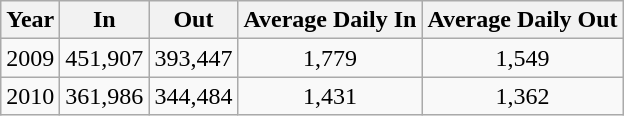<table class="wikitable" style="text-align:center">
<tr>
<th>Year</th>
<th>In</th>
<th>Out</th>
<th>Average Daily In</th>
<th>Average Daily Out</th>
</tr>
<tr>
<td>2009</td>
<td>451,907</td>
<td>393,447</td>
<td>1,779</td>
<td>1,549</td>
</tr>
<tr>
<td>2010</td>
<td>361,986</td>
<td>344,484</td>
<td>1,431</td>
<td>1,362</td>
</tr>
</table>
